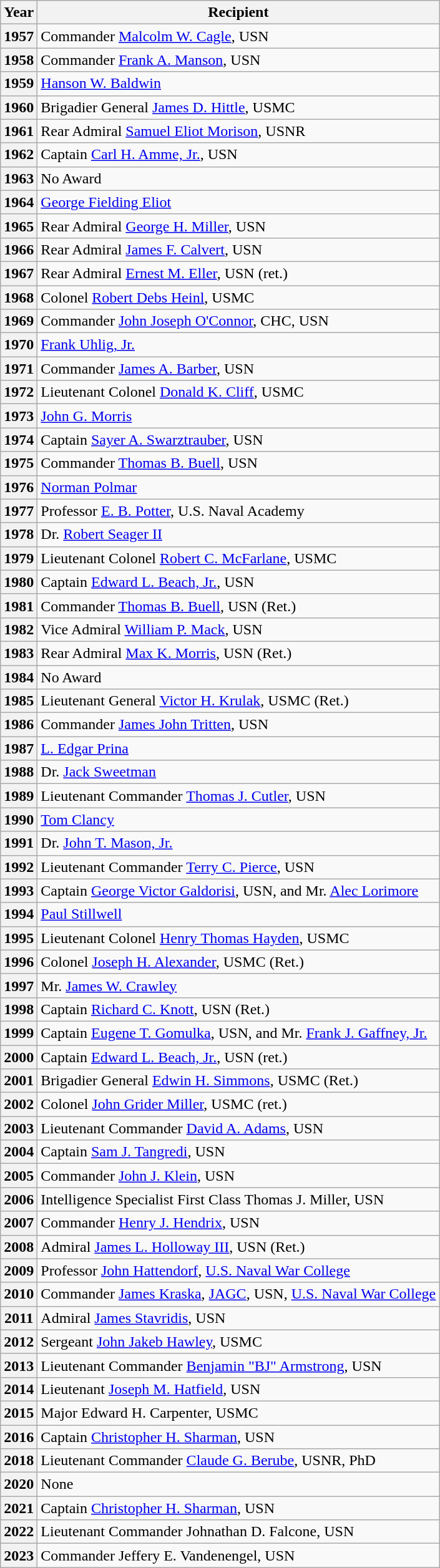<table class="wikitable" style="margin:1em 0">
<tr>
<th>Year</th>
<th>Recipient</th>
</tr>
<tr>
<th>1957</th>
<td>Commander <a href='#'>Malcolm W. Cagle</a>, USN</td>
</tr>
<tr>
<th>1958</th>
<td>Commander <a href='#'>Frank A. Manson</a>, USN</td>
</tr>
<tr>
<th>1959</th>
<td><a href='#'>Hanson W. Baldwin</a></td>
</tr>
<tr>
<th>1960</th>
<td>Brigadier General <a href='#'>James D. Hittle</a>, USMC</td>
</tr>
<tr>
<th>1961</th>
<td>Rear Admiral <a href='#'>Samuel Eliot Morison</a>, USNR</td>
</tr>
<tr>
<th>1962</th>
<td>Captain <a href='#'>Carl H. Amme, Jr.</a>, USN</td>
</tr>
<tr>
<th>1963</th>
<td>No Award</td>
</tr>
<tr>
<th>1964</th>
<td><a href='#'>George Fielding Eliot</a></td>
</tr>
<tr>
<th>1965</th>
<td>Rear Admiral <a href='#'>George H. Miller</a>, USN</td>
</tr>
<tr>
<th>1966</th>
<td>Rear Admiral <a href='#'>James F. Calvert</a>, USN</td>
</tr>
<tr>
<th>1967</th>
<td>Rear Admiral <a href='#'>Ernest M. Eller</a>, USN (ret.)</td>
</tr>
<tr>
<th>1968</th>
<td>Colonel <a href='#'>Robert Debs Heinl</a>, USMC</td>
</tr>
<tr>
<th>1969</th>
<td>Commander <a href='#'>John Joseph O'Connor</a>, CHC, USN</td>
</tr>
<tr>
<th>1970</th>
<td><a href='#'>Frank Uhlig, Jr.</a></td>
</tr>
<tr>
<th>1971</th>
<td>Commander <a href='#'>James A. Barber</a>, USN</td>
</tr>
<tr>
<th>1972</th>
<td>Lieutenant Colonel <a href='#'>Donald K. Cliff</a>, USMC</td>
</tr>
<tr>
<th>1973</th>
<td><a href='#'>John G. Morris</a></td>
</tr>
<tr>
<th>1974</th>
<td>Captain <a href='#'>Sayer A. Swarztrauber</a>, USN</td>
</tr>
<tr>
<th>1975</th>
<td>Commander <a href='#'>Thomas B. Buell</a>, USN</td>
</tr>
<tr>
<th>1976</th>
<td><a href='#'>Norman Polmar</a></td>
</tr>
<tr>
<th>1977</th>
<td>Professor <a href='#'>E. B. Potter</a>, U.S. Naval Academy</td>
</tr>
<tr>
<th>1978</th>
<td>Dr. <a href='#'>Robert Seager II</a></td>
</tr>
<tr>
<th>1979</th>
<td>Lieutenant Colonel <a href='#'>Robert C. McFarlane</a>, USMC</td>
</tr>
<tr>
<th>1980</th>
<td>Captain <a href='#'>Edward L. Beach, Jr.</a>, USN</td>
</tr>
<tr>
<th>1981</th>
<td>Commander <a href='#'>Thomas B. Buell</a>, USN (Ret.)</td>
</tr>
<tr>
<th>1982</th>
<td>Vice Admiral <a href='#'>William P. Mack</a>, USN</td>
</tr>
<tr>
<th>1983</th>
<td>Rear Admiral <a href='#'>Max K. Morris</a>, USN (Ret.)</td>
</tr>
<tr>
<th>1984</th>
<td>No Award</td>
</tr>
<tr>
<th>1985</th>
<td>Lieutenant General <a href='#'>Victor H. Krulak</a>, USMC (Ret.)</td>
</tr>
<tr>
<th>1986</th>
<td>Commander <a href='#'>James John Tritten</a>, USN</td>
</tr>
<tr>
<th>1987</th>
<td><a href='#'>L. Edgar Prina</a></td>
</tr>
<tr>
<th>1988</th>
<td>Dr. <a href='#'>Jack Sweetman</a></td>
</tr>
<tr>
<th>1989</th>
<td>Lieutenant Commander <a href='#'>Thomas J. Cutler</a>, USN</td>
</tr>
<tr>
<th>1990</th>
<td><a href='#'>Tom Clancy</a></td>
</tr>
<tr>
<th>1991</th>
<td>Dr. <a href='#'>John T. Mason, Jr.</a></td>
</tr>
<tr>
<th>1992</th>
<td>Lieutenant Commander <a href='#'>Terry C. Pierce</a>, USN</td>
</tr>
<tr>
<th>1993</th>
<td>Captain <a href='#'>George Victor Galdorisi</a>, USN, and Mr. <a href='#'>Alec Lorimore</a></td>
</tr>
<tr>
<th>1994</th>
<td><a href='#'>Paul Stillwell</a></td>
</tr>
<tr>
<th>1995</th>
<td>Lieutenant Colonel <a href='#'>Henry Thomas Hayden</a>, USMC</td>
</tr>
<tr>
<th>1996</th>
<td>Colonel <a href='#'>Joseph H. Alexander</a>, USMC (Ret.)</td>
</tr>
<tr>
<th>1997</th>
<td>Mr. <a href='#'>James W. Crawley</a></td>
</tr>
<tr>
<th>1998</th>
<td>Captain <a href='#'>Richard C. Knott</a>, USN (Ret.)</td>
</tr>
<tr>
<th>1999</th>
<td>Captain <a href='#'>Eugene T. Gomulka</a>, USN, and Mr. <a href='#'>Frank J. Gaffney, Jr.</a></td>
</tr>
<tr>
<th>2000</th>
<td>Captain <a href='#'>Edward L. Beach, Jr.</a>, USN (ret.)</td>
</tr>
<tr>
<th>2001</th>
<td>Brigadier General <a href='#'>Edwin H. Simmons</a>, USMC (Ret.)</td>
</tr>
<tr>
<th>2002</th>
<td>Colonel <a href='#'>John Grider Miller</a>, USMC (ret.)</td>
</tr>
<tr>
<th>2003</th>
<td>Lieutenant Commander <a href='#'>David A. Adams</a>, USN</td>
</tr>
<tr>
<th>2004</th>
<td>Captain <a href='#'>Sam J. Tangredi</a>, USN</td>
</tr>
<tr>
<th>2005</th>
<td>Commander <a href='#'>John J. Klein</a>, USN</td>
</tr>
<tr>
<th>2006</th>
<td>Intelligence Specialist First Class Thomas J. Miller, USN</td>
</tr>
<tr>
<th>2007</th>
<td>Commander <a href='#'>Henry J. Hendrix</a>, USN</td>
</tr>
<tr>
<th>2008</th>
<td>Admiral <a href='#'>James L. Holloway III</a>, USN (Ret.)</td>
</tr>
<tr>
<th>2009</th>
<td>Professor <a href='#'>John Hattendorf</a>, <a href='#'>U.S. Naval War College</a></td>
</tr>
<tr>
<th>2010</th>
<td>Commander <a href='#'>James Kraska</a>, <a href='#'>JAGC</a>, USN, <a href='#'>U.S. Naval War College</a></td>
</tr>
<tr>
<th>2011</th>
<td>Admiral <a href='#'>James Stavridis</a>, USN</td>
</tr>
<tr>
<th>2012</th>
<td>Sergeant <a href='#'>John Jakeb Hawley</a>, USMC</td>
</tr>
<tr>
<th>2013</th>
<td>Lieutenant Commander <a href='#'>Benjamin "BJ" Armstrong</a>, USN</td>
</tr>
<tr>
<th>2014</th>
<td>Lieutenant <a href='#'>Joseph M. Hatfield</a>, USN</td>
</tr>
<tr>
<th>2015</th>
<td>Major Edward H. Carpenter, USMC</td>
</tr>
<tr>
<th>2016</th>
<td>Captain <a href='#'>Christopher H. Sharman</a>, USN</td>
</tr>
<tr>
<th>2018</th>
<td>Lieutenant Commander <a href='#'>Claude G. Berube</a>, USNR, PhD</td>
</tr>
<tr>
<th>2020</th>
<td>None</td>
</tr>
<tr>
<th>2021</th>
<td>Captain <a href='#'>Christopher H. Sharman</a>, USN</td>
</tr>
<tr>
<th>2022</th>
<td>Lieutenant Commander Johnathan D. Falcone, USN</td>
</tr>
<tr>
<th>2023</th>
<td>Commander Jeffery E. Vandenengel, USN</td>
</tr>
</table>
